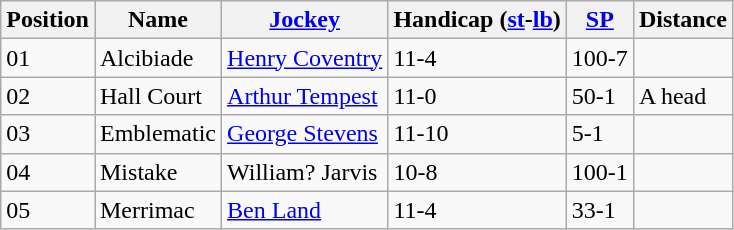<table class="wikitable sortable">
<tr>
<th data-sort-type="number">Position</th>
<th>Name</th>
<th><a href='#'>Jockey</a></th>
<th>Handicap (<a href='#'>st</a>-<a href='#'>lb</a>)</th>
<th><a href='#'>SP</a></th>
<th>Distance</th>
</tr>
<tr>
<td>01</td>
<td>Alcibiade</td>
<td><a href='#'>Henry Coventry</a></td>
<td>11-4</td>
<td>100-7</td>
<td></td>
</tr>
<tr>
<td>02</td>
<td>Hall Court</td>
<td><a href='#'>Arthur Tempest</a></td>
<td>11-0</td>
<td>50-1</td>
<td>A head</td>
</tr>
<tr>
<td>03</td>
<td>Emblematic</td>
<td><a href='#'>George Stevens</a></td>
<td>11-10</td>
<td>5-1</td>
<td></td>
</tr>
<tr>
<td>04</td>
<td>Mistake</td>
<td>William? Jarvis</td>
<td>10-8</td>
<td>100-1</td>
<td></td>
</tr>
<tr>
<td>05</td>
<td>Merrimac</td>
<td><a href='#'>Ben Land</a></td>
<td>11-4</td>
<td>33-1</td>
<td></td>
</tr>
</table>
